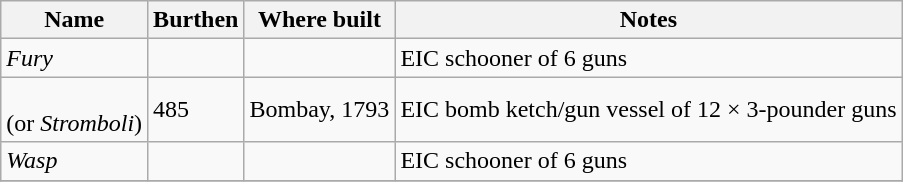<table class="sortable wikitable">
<tr>
<th>Name</th>
<th>Burthen</th>
<th>Where built</th>
<th>Notes</th>
</tr>
<tr>
<td><em>Fury</em></td>
<td></td>
<td></td>
<td>EIC schooner of 6 guns</td>
</tr>
<tr>
<td><br>(or <em>Stromboli</em>)</td>
<td>485</td>
<td>Bombay, 1793</td>
<td>EIC bomb ketch/gun vessel of 12 × 3-pounder guns</td>
</tr>
<tr>
<td><em>Wasp</em></td>
<td></td>
<td></td>
<td>EIC schooner of 6 guns</td>
</tr>
<tr>
</tr>
</table>
